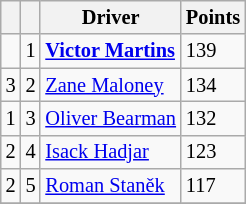<table class="wikitable" style="font-size: 85%;">
<tr>
<th></th>
<th></th>
<th>Driver</th>
<th>Points</th>
</tr>
<tr>
<td align="left"></td>
<td align="center">1</td>
<td> <strong><a href='#'>Victor Martins</a></strong></td>
<td>139</td>
</tr>
<tr>
<td align="left"> 3</td>
<td align="center">2</td>
<td> <a href='#'>Zane Maloney</a></td>
<td>134</td>
</tr>
<tr>
<td align="left"> 1</td>
<td align="center">3</td>
<td> <a href='#'>Oliver Bearman</a></td>
<td>132</td>
</tr>
<tr>
<td align="left"> 2</td>
<td align="center">4</td>
<td> <a href='#'>Isack Hadjar</a></td>
<td>123</td>
</tr>
<tr>
<td align="left"> 2</td>
<td align="center">5</td>
<td> <a href='#'>Roman Staněk</a></td>
<td>117</td>
</tr>
<tr>
</tr>
</table>
